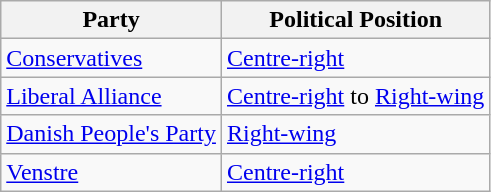<table class="wikitable mw-collapsible mw-collapsed">
<tr>
<th>Party</th>
<th>Political Position</th>
</tr>
<tr>
<td><a href='#'>Conservatives</a></td>
<td><a href='#'>Centre-right</a></td>
</tr>
<tr>
<td><a href='#'>Liberal Alliance</a></td>
<td><a href='#'>Centre-right</a> to <a href='#'>Right-wing</a></td>
</tr>
<tr>
<td><a href='#'>Danish People's Party</a></td>
<td><a href='#'>Right-wing</a></td>
</tr>
<tr>
<td><a href='#'>Venstre</a></td>
<td><a href='#'>Centre-right</a></td>
</tr>
</table>
